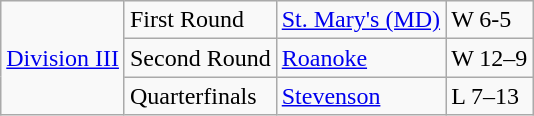<table class="wikitable">
<tr>
<td rowspan="3"><a href='#'>Division III</a></td>
<td>First Round</td>
<td><a href='#'>St. Mary's (MD)</a></td>
<td>W 6-5</td>
</tr>
<tr>
<td>Second Round</td>
<td><a href='#'>Roanoke</a></td>
<td>W 12–9</td>
</tr>
<tr>
<td>Quarterfinals</td>
<td><a href='#'>Stevenson</a></td>
<td>L 7–13</td>
</tr>
</table>
